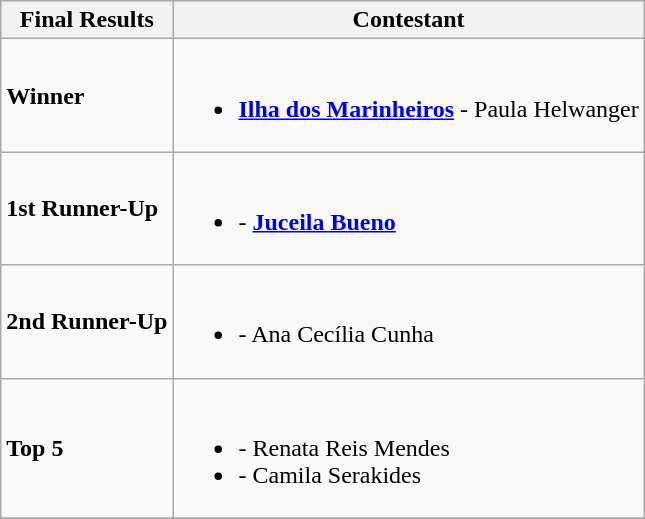<table class="wikitable">
<tr>
<th>Final Results</th>
<th>Contestant</th>
</tr>
<tr>
<td><strong>Winner</strong></td>
<td><br><ul><li><strong> <a href='#'>Ilha dos Marinheiros</a></strong> - Paula Helwanger</li></ul></td>
</tr>
<tr>
<td><strong>1st Runner-Up</strong></td>
<td><br><ul><li><strong></strong> - <strong><a href='#'>Juceila Bueno</a></strong></li></ul></td>
</tr>
<tr>
<td><strong>2nd Runner-Up</strong></td>
<td><br><ul><li><strong></strong> - Ana Cecília Cunha</li></ul></td>
</tr>
<tr>
<td><strong>Top 5</strong></td>
<td><br><ul><li><strong></strong> - Renata Reis Mendes</li><li><strong></strong> - Camila Serakides</li></ul></td>
</tr>
<tr>
</tr>
</table>
